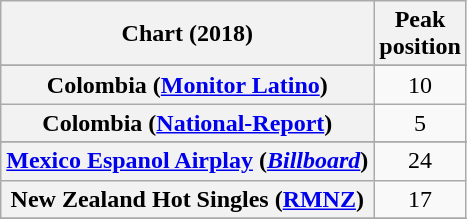<table class="wikitable sortable plainrowheaders" style="text-align:center">
<tr>
<th scope="col">Chart (2018)</th>
<th scope="col">Peak<br> position</th>
</tr>
<tr>
</tr>
<tr>
</tr>
<tr>
</tr>
<tr>
<th scope="row">Colombia (<a href='#'>Monitor Latino</a>)</th>
<td>10</td>
</tr>
<tr>
<th scope="row">Colombia (<a href='#'>National-Report</a>)</th>
<td>5</td>
</tr>
<tr>
</tr>
<tr>
</tr>
<tr>
</tr>
<tr>
</tr>
<tr>
</tr>
<tr>
<th scope="row"><a href='#'>Mexico Espanol Airplay</a> (<em><a href='#'>Billboard</a></em>)</th>
<td>24</td>
</tr>
<tr>
<th scope="row">New Zealand Hot Singles (<a href='#'>RMNZ</a>)</th>
<td>17</td>
</tr>
<tr>
</tr>
<tr>
</tr>
<tr>
</tr>
<tr>
</tr>
<tr>
</tr>
<tr>
</tr>
<tr>
</tr>
<tr>
</tr>
<tr>
</tr>
<tr>
</tr>
</table>
